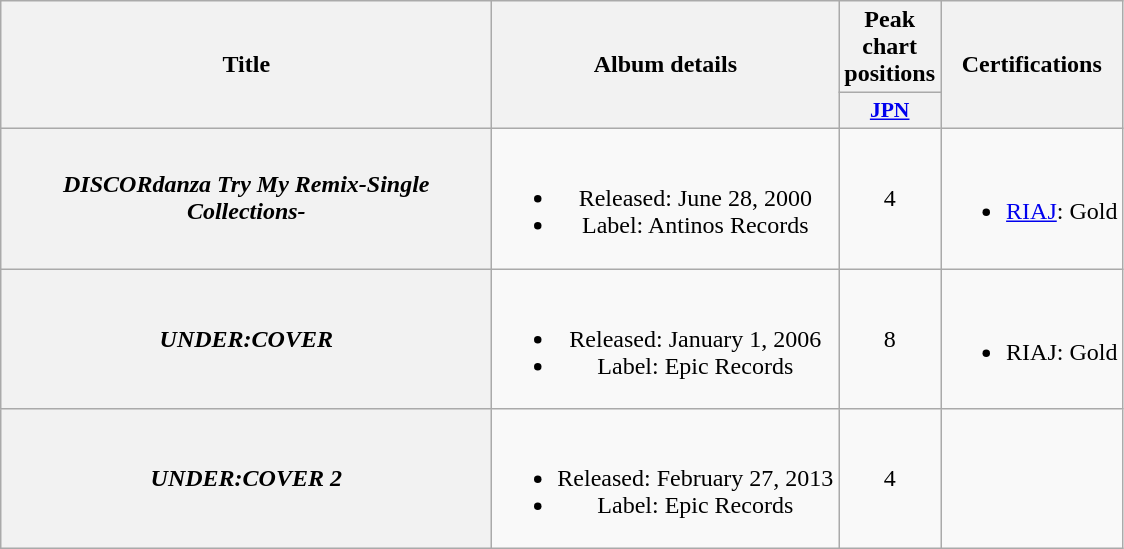<table class="wikitable plainrowheaders" style="text-align:center;">
<tr>
<th rowspan="2" style="width:20em;">Title</th>
<th rowspan="2">Album details</th>
<th colspan="1">Peak chart positions</th>
<th rowspan="2">Certifications</th>
</tr>
<tr>
<th scope="col" style="width:2.5em;font-size:90%;"><a href='#'>JPN</a><br></th>
</tr>
<tr>
<th scope="row"><em>DISCORdanza Try My Remix-Single Collections-</em></th>
<td><br><ul><li>Released: June 28, 2000</li><li>Label: Antinos Records</li></ul></td>
<td>4</td>
<td><br><ul><li><a href='#'>RIAJ</a>: Gold</li></ul></td>
</tr>
<tr>
<th scope="row"><em>UNDER:COVER</em></th>
<td><br><ul><li>Released: January 1, 2006</li><li>Label: Epic Records</li></ul></td>
<td>8</td>
<td><br><ul><li>RIAJ: Gold</li></ul></td>
</tr>
<tr>
<th scope="row"><em>UNDER:COVER 2</em></th>
<td><br><ul><li>Released: February 27, 2013</li><li>Label: Epic Records</li></ul></td>
<td>4</td>
<td></td>
</tr>
</table>
